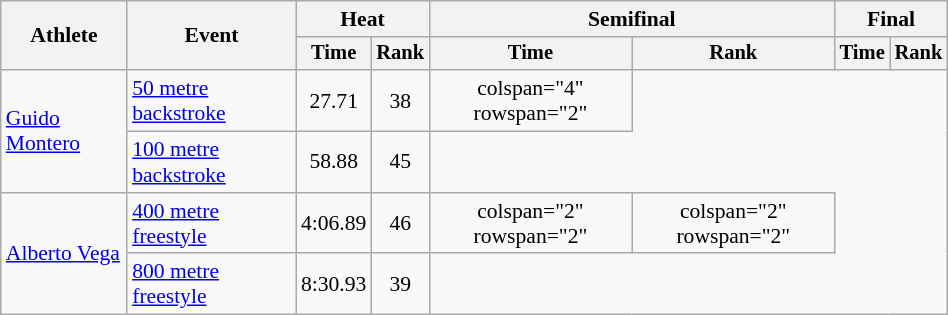<table class="wikitable" style="text-align:center; font-size:90%; width:50%;">
<tr>
<th rowspan="2">Athlete</th>
<th rowspan="2">Event</th>
<th colspan="2">Heat</th>
<th colspan="2">Semifinal</th>
<th colspan="2">Final</th>
</tr>
<tr style="font-size:95%">
<th>Time</th>
<th>Rank</th>
<th>Time</th>
<th>Rank</th>
<th>Time</th>
<th>Rank</th>
</tr>
<tr align=center>
<td align=left rowspan="2"><a href='#'>Guido Montero</a></td>
<td align=left><a href='#'>50 metre backstroke</a></td>
<td>27.71</td>
<td>38</td>
<td>colspan="4" rowspan="2" </td>
</tr>
<tr align=center>
<td align=left><a href='#'>100 metre backstroke</a></td>
<td>58.88</td>
<td>45</td>
</tr>
<tr align=center>
<td align=left rowspan="2"><a href='#'>Alberto Vega</a></td>
<td align=left><a href='#'>400 metre freestyle</a></td>
<td>4:06.89</td>
<td>46</td>
<td>colspan="2" rowspan="2" </td>
<td>colspan="2" rowspan="2" </td>
</tr>
<tr align=center>
<td align=left><a href='#'>800 metre freestyle</a></td>
<td>8:30.93</td>
<td>39</td>
</tr>
</table>
